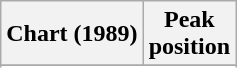<table class="wikitable sortable">
<tr>
<th align="left">Chart (1989)</th>
<th align="center">Peak<br>position</th>
</tr>
<tr>
</tr>
<tr>
</tr>
</table>
